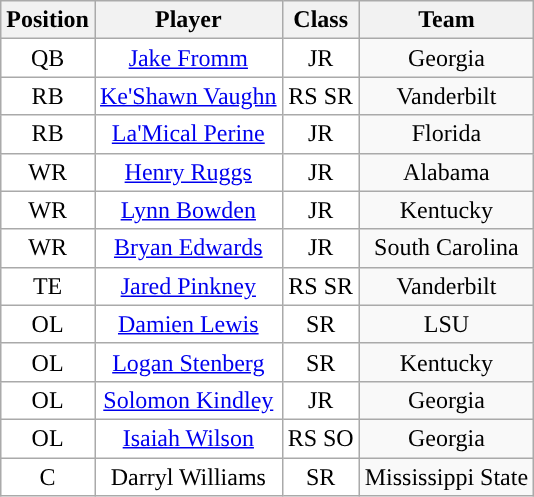<table class="wikitable sortable">
<tr>
<th>Position</th>
<th>Player</th>
<th>Class</th>
<th>Team</th>
</tr>
<tr style="text-align:center;">
<td style="background:white">QB</td>
<td style="background:white"><a href='#'>Jake Fromm</a></td>
<td style="background:white">JR</td>
<td>Georgia</td>
</tr>
<tr style="text-align:center;">
<td style="background:white">RB</td>
<td style="background:white"><a href='#'>Ke'Shawn Vaughn</a></td>
<td style="background:white">RS SR</td>
<td>Vanderbilt</td>
</tr>
<tr style="text-align:center;">
<td style="background:white">RB</td>
<td style="background:white"><a href='#'>La'Mical Perine</a></td>
<td style="background:white">JR</td>
<td>Florida</td>
</tr>
<tr style="text-align:center;">
<td style="background:white">WR</td>
<td style="background:white"><a href='#'>Henry Ruggs</a></td>
<td style="background:white">JR</td>
<td>Alabama</td>
</tr>
<tr style="text-align:center;">
<td style="background:white">WR</td>
<td style="background:white"><a href='#'>Lynn Bowden</a></td>
<td style="background:white">JR</td>
<td>Kentucky</td>
</tr>
<tr style="text-align:center;">
<td style="background:white">WR</td>
<td style="background:white"><a href='#'>Bryan Edwards</a></td>
<td style="background:white">JR</td>
<td>South Carolina</td>
</tr>
<tr style="text-align:center;">
<td style="background:white">TE</td>
<td style="background:white"><a href='#'>Jared Pinkney</a></td>
<td style="background:white">RS SR</td>
<td>Vanderbilt</td>
</tr>
<tr style="text-align:center;">
<td style="background:white">OL</td>
<td style="background:white"><a href='#'>Damien Lewis</a></td>
<td style="background:white">SR</td>
<td>LSU</td>
</tr>
<tr style="text-align:center;">
<td style="background:white">OL</td>
<td style="background:white"><a href='#'>Logan Stenberg</a></td>
<td style="background:white">SR</td>
<td>Kentucky</td>
</tr>
<tr style="text-align:center;">
<td style="background:white">OL</td>
<td style="background:white"><a href='#'>Solomon Kindley</a></td>
<td style="background:white">JR</td>
<td>Georgia</td>
</tr>
<tr style="text-align:center;">
<td style="background:white">OL</td>
<td style="background:white"><a href='#'>Isaiah Wilson</a></td>
<td style="background:white">RS SO</td>
<td>Georgia</td>
</tr>
<tr style="text-align:center;">
<td style="background:white">C</td>
<td style="background:white">Darryl Williams</td>
<td style="background:white">SR</td>
<td>Mississippi State</td>
</tr>
</table>
